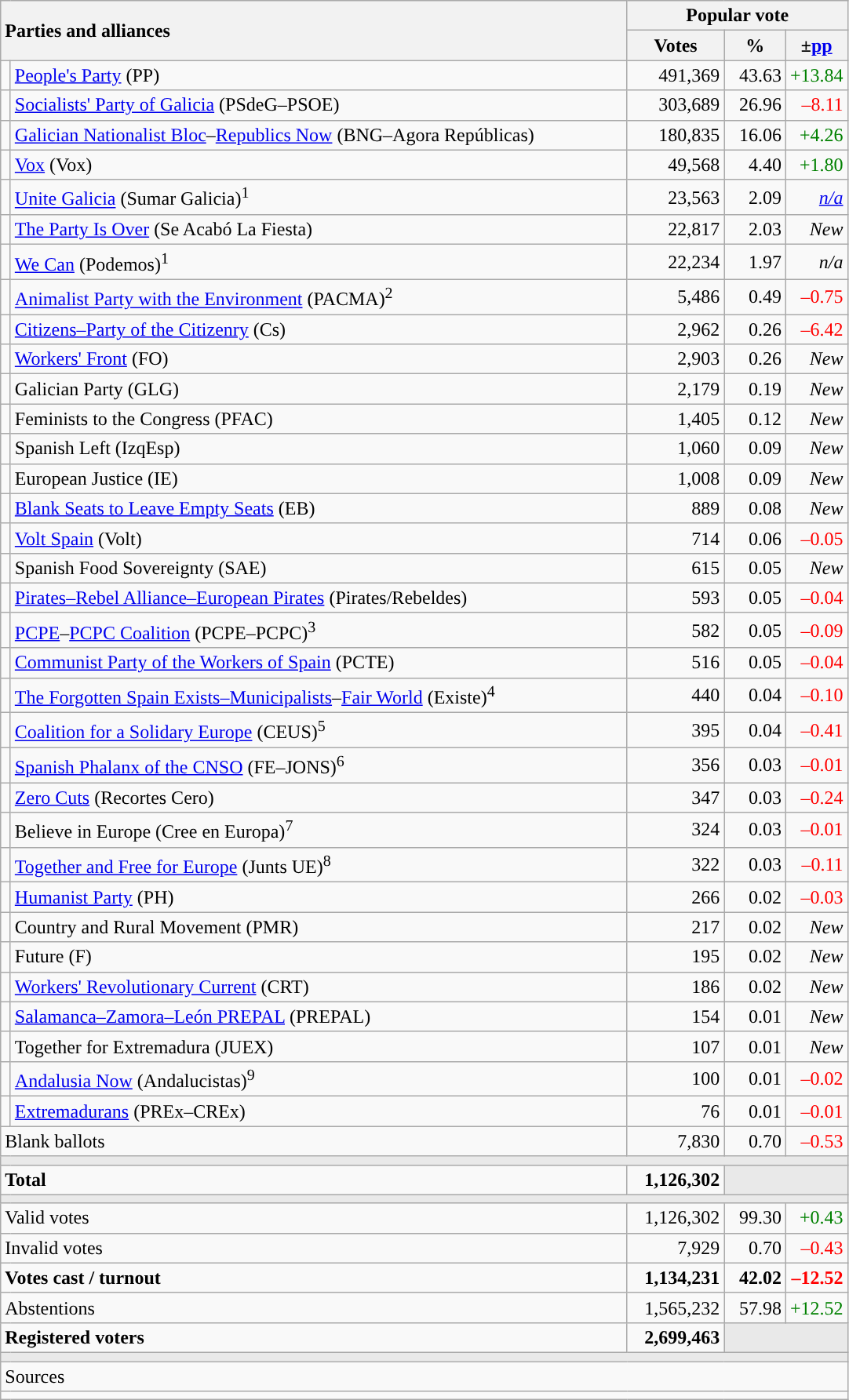<table class="wikitable" style="text-align:right;">
<tr>
<th style="text-align:left;" rowspan="2" colspan="2" width="525">Parties and alliances</th>
<th colspan="3">Popular vote</th>
</tr>
<tr bgcolor="#E9E9E9" align="center">
<th width="75">Votes</th>
<th width="45">%</th>
<th width="45">±<a href='#'>pp</a></th>
</tr>
<tr>
<td width="1" style="color:inherit;background:"></td>
<td align="left"><a href='#'>People's Party</a> (PP)</td>
<td>491,369</td>
<td>43.63</td>
<td style="color:green;">+13.84</td>
</tr>
<tr>
<td style="color:inherit;background:"></td>
<td align="left"><a href='#'>Socialists' Party of Galicia</a> (PSdeG–PSOE)</td>
<td>303,689</td>
<td>26.96</td>
<td style="color:red;">–8.11</td>
</tr>
<tr>
<td style="color:inherit;background:"></td>
<td align="left"><a href='#'>Galician Nationalist Bloc</a>–<a href='#'>Republics Now</a> (BNG–Agora Repúblicas)</td>
<td>180,835</td>
<td>16.06</td>
<td style="color:green;">+4.26</td>
</tr>
<tr>
<td style="color:inherit;background:"></td>
<td align="left"><a href='#'>Vox</a> (Vox)</td>
<td>49,568</td>
<td>4.40</td>
<td style="color:green;">+1.80</td>
</tr>
<tr>
<td style="color:inherit;background:"></td>
<td align="left"><a href='#'>Unite Galicia</a> (Sumar Galicia)<sup>1</sup></td>
<td>23,563</td>
<td>2.09</td>
<td><em><a href='#'>n/a</a></em></td>
</tr>
<tr>
<td style="color:inherit;background:"></td>
<td align="left"><a href='#'>The Party Is Over</a> (Se Acabó La Fiesta)</td>
<td>22,817</td>
<td>2.03</td>
<td><em>New</em></td>
</tr>
<tr>
<td style="color:inherit;background:"></td>
<td align="left"><a href='#'>We Can</a> (Podemos)<sup>1</sup></td>
<td>22,234</td>
<td>1.97</td>
<td><em>n/a</em></td>
</tr>
<tr>
<td style="color:inherit;background:"></td>
<td align="left"><a href='#'>Animalist Party with the Environment</a> (PACMA)<sup>2</sup></td>
<td>5,486</td>
<td>0.49</td>
<td style="color:red;">–0.75</td>
</tr>
<tr>
<td style="color:inherit;background:"></td>
<td align="left"><a href='#'>Citizens–Party of the Citizenry</a> (Cs)</td>
<td>2,962</td>
<td>0.26</td>
<td style="color:red;">–6.42</td>
</tr>
<tr>
<td style="color:inherit;background:"></td>
<td align="left"><a href='#'>Workers' Front</a> (FO)</td>
<td>2,903</td>
<td>0.26</td>
<td><em>New</em></td>
</tr>
<tr>
<td style="color:inherit;background:"></td>
<td align="left">Galician Party (GLG)</td>
<td>2,179</td>
<td>0.19</td>
<td><em>New</em></td>
</tr>
<tr>
<td style="color:inherit;background:"></td>
<td align="left">Feminists to the Congress (PFAC)</td>
<td>1,405</td>
<td>0.12</td>
<td><em>New</em></td>
</tr>
<tr>
<td style="color:inherit;background:"></td>
<td align="left">Spanish Left (IzqEsp)</td>
<td>1,060</td>
<td>0.09</td>
<td><em>New</em></td>
</tr>
<tr>
<td style="color:inherit;background:"></td>
<td align="left">European Justice (IE)</td>
<td>1,008</td>
<td>0.09</td>
<td><em>New</em></td>
</tr>
<tr>
<td style="color:inherit;background:"></td>
<td align="left"><a href='#'>Blank Seats to Leave Empty Seats</a> (EB)</td>
<td>889</td>
<td>0.08</td>
<td><em>New</em></td>
</tr>
<tr>
<td style="color:inherit;background:"></td>
<td align="left"><a href='#'>Volt Spain</a> (Volt)</td>
<td>714</td>
<td>0.06</td>
<td style="color:red;">–0.05</td>
</tr>
<tr>
<td style="color:inherit;background:"></td>
<td align="left">Spanish Food Sovereignty (SAE)</td>
<td>615</td>
<td>0.05</td>
<td><em>New</em></td>
</tr>
<tr>
<td style="color:inherit;background:"></td>
<td align="left"><a href='#'>Pirates–Rebel Alliance–European Pirates</a> (Pirates/Rebeldes)</td>
<td>593</td>
<td>0.05</td>
<td style="color:red;">–0.04</td>
</tr>
<tr>
<td style="color:inherit;background:"></td>
<td align="left"><a href='#'>PCPE</a>–<a href='#'>PCPC Coalition</a> (PCPE–PCPC)<sup>3</sup></td>
<td>582</td>
<td>0.05</td>
<td style="color:red;">–0.09</td>
</tr>
<tr>
<td style="color:inherit;background:"></td>
<td align="left"><a href='#'>Communist Party of the Workers of Spain</a> (PCTE)</td>
<td>516</td>
<td>0.05</td>
<td style="color:red;">–0.04</td>
</tr>
<tr>
<td style="color:inherit;background:"></td>
<td align="left"><a href='#'>The Forgotten Spain Exists–Municipalists</a>–<a href='#'>Fair World</a> (Existe)<sup>4</sup></td>
<td>440</td>
<td>0.04</td>
<td style="color:red;">–0.10</td>
</tr>
<tr>
<td style="color:inherit;background:"></td>
<td align="left"><a href='#'>Coalition for a Solidary Europe</a> (CEUS)<sup>5</sup></td>
<td>395</td>
<td>0.04</td>
<td style="color:red;">–0.41</td>
</tr>
<tr>
<td style="color:inherit;background:"></td>
<td align="left"><a href='#'>Spanish Phalanx of the CNSO</a> (FE–JONS)<sup>6</sup></td>
<td>356</td>
<td>0.03</td>
<td style="color:red;">–0.01</td>
</tr>
<tr>
<td style="color:inherit;background:"></td>
<td align="left"><a href='#'>Zero Cuts</a> (Recortes Cero)</td>
<td>347</td>
<td>0.03</td>
<td style="color:red;">–0.24</td>
</tr>
<tr>
<td style="color:inherit;background:"></td>
<td align="left">Believe in Europe (Cree en Europa)<sup>7</sup></td>
<td>324</td>
<td>0.03</td>
<td style="color:red;">–0.01</td>
</tr>
<tr>
<td style="color:inherit;background:"></td>
<td align="left"><a href='#'>Together and Free for Europe</a> (Junts UE)<sup>8</sup></td>
<td>322</td>
<td>0.03</td>
<td style="color:red;">–0.11</td>
</tr>
<tr>
<td style="color:inherit;background:"></td>
<td align="left"><a href='#'>Humanist Party</a> (PH)</td>
<td>266</td>
<td>0.02</td>
<td style="color:red;">–0.03</td>
</tr>
<tr>
<td style="color:inherit;background:"></td>
<td align="left">Country and Rural Movement (PMR)</td>
<td>217</td>
<td>0.02</td>
<td><em>New</em></td>
</tr>
<tr>
<td style="color:inherit;background:"></td>
<td align="left">Future (F)</td>
<td>195</td>
<td>0.02</td>
<td><em>New</em></td>
</tr>
<tr>
<td style="color:inherit;background:"></td>
<td align="left"><a href='#'>Workers' Revolutionary Current</a> (CRT)</td>
<td>186</td>
<td>0.02</td>
<td><em>New</em></td>
</tr>
<tr>
<td style="color:inherit;background:"></td>
<td align="left"><a href='#'>Salamanca–Zamora–León PREPAL</a> (PREPAL)</td>
<td>154</td>
<td>0.01</td>
<td><em>New</em></td>
</tr>
<tr>
<td style="color:inherit;background:"></td>
<td align="left">Together for Extremadura (JUEX)</td>
<td>107</td>
<td>0.01</td>
<td><em>New</em></td>
</tr>
<tr>
<td style="color:inherit;background:"></td>
<td align="left"><a href='#'>Andalusia Now</a> (Andalucistas)<sup>9</sup></td>
<td>100</td>
<td>0.01</td>
<td style="color:red;">–0.02</td>
</tr>
<tr>
<td style="color:inherit;background:"></td>
<td align="left"><a href='#'>Extremadurans</a> (PREx–CREx)</td>
<td>76</td>
<td>0.01</td>
<td style="color:red;">–0.01</td>
</tr>
<tr>
<td align="left" colspan="2">Blank ballots</td>
<td>7,830</td>
<td>0.70</td>
<td style="color:red;">–0.53</td>
</tr>
<tr>
<td colspan="5" bgcolor="#E9E9E9"></td>
</tr>
<tr style="font-weight:bold;">
<td align="left" colspan="2">Total</td>
<td>1,126,302</td>
<td bgcolor="#E9E9E9" colspan="2"></td>
</tr>
<tr>
<td colspan="5" bgcolor="#E9E9E9"></td>
</tr>
<tr>
<td align="left" colspan="2">Valid votes</td>
<td>1,126,302</td>
<td>99.30</td>
<td style="color:green;">+0.43</td>
</tr>
<tr>
<td align="left" colspan="2">Invalid votes</td>
<td>7,929</td>
<td>0.70</td>
<td style="color:red;">–0.43</td>
</tr>
<tr style="font-weight:bold;">
<td align="left" colspan="2">Votes cast / turnout</td>
<td>1,134,231</td>
<td>42.02</td>
<td style="color:red;">–12.52</td>
</tr>
<tr>
<td align="left" colspan="2">Abstentions</td>
<td>1,565,232</td>
<td>57.98</td>
<td style="color:green;">+12.52</td>
</tr>
<tr style="font-weight:bold;">
<td align="left" colspan="2">Registered voters</td>
<td>2,699,463</td>
<td bgcolor="#E9E9E9" colspan="2"></td>
</tr>
<tr>
<td colspan="5" bgcolor="#E9E9E9"></td>
</tr>
<tr>
<td align="left" colspan="5">Sources</td>
</tr>
<tr>
<td colspan="5" style="text-align:left; max-width:790px;"></td>
</tr>
</table>
